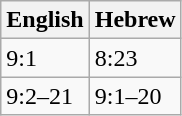<table class=wikitable>
<tr>
<th>English</th>
<th>Hebrew</th>
</tr>
<tr>
<td>9:1</td>
<td>8:23</td>
</tr>
<tr>
<td>9:2–21</td>
<td>9:1–20</td>
</tr>
</table>
